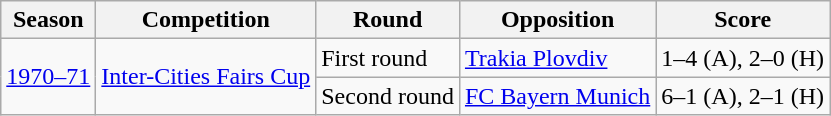<table class="wikitable">
<tr>
<th>Season</th>
<th>Competition</th>
<th>Round</th>
<th>Opposition</th>
<th>Score</th>
</tr>
<tr>
<td rowspan="2"><a href='#'>1970–71</a></td>
<td rowspan="2"><a href='#'>Inter-Cities Fairs Cup</a></td>
<td>First round</td>
<td> <a href='#'>Trakia Plovdiv</a></td>
<td>1–4 (A), 2–0 (H)</td>
</tr>
<tr>
<td>Second round</td>
<td> <a href='#'>FC Bayern Munich</a></td>
<td>6–1 (A), 2–1 (H)</td>
</tr>
</table>
